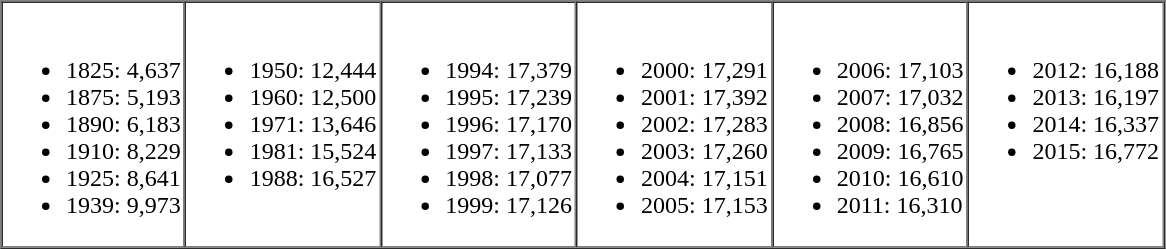<table border="1" cellpadding="2" cellspacing="0">
<tr>
<td valign="top"><br><ul><li>1825: 4,637</li><li>1875: 5,193</li><li>1890: 6,183</li><li>1910: 8,229</li><li>1925: 8,641</li><li>1939: 9,973</li></ul></td>
<td valign="top"><br><ul><li>1950: 12,444</li><li>1960: 12,500</li><li>1971: 13,646</li><li>1981: 15,524</li><li>1988: 16,527</li></ul></td>
<td valign="top"><br><ul><li>1994: 17,379</li><li>1995: 17,239</li><li>1996: 17,170</li><li>1997: 17,133</li><li>1998: 17,077</li><li>1999: 17,126</li></ul></td>
<td valign="top"><br><ul><li>2000: 17,291</li><li>2001: 17,392</li><li>2002: 17,283</li><li>2003: 17,260</li><li>2004: 17,151</li><li>2005: 17,153</li></ul></td>
<td valign="top"><br><ul><li>2006: 17,103</li><li>2007: 17,032</li><li>2008: 16,856</li><li>2009: 16,765</li><li>2010: 16,610</li><li>2011: 16,310</li></ul></td>
<td valign="top"><br><ul><li>2012: 16,188</li><li>2013: 16,197</li><li>2014: 16,337</li><li>2015: 16,772</li></ul></td>
</tr>
</table>
